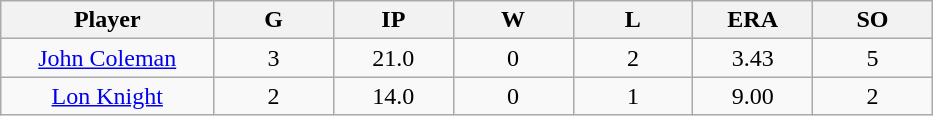<table class="wikitable sortable">
<tr>
<th bgcolor="#DDDDFF" width="16%">Player</th>
<th bgcolor="#DDDDFF" width="9%">G</th>
<th bgcolor="#DDDDFF" width="9%">IP</th>
<th bgcolor="#DDDDFF" width="9%">W</th>
<th bgcolor="#DDDDFF" width="9%">L</th>
<th bgcolor="#DDDDFF" width="9%">ERA</th>
<th bgcolor="#DDDDFF" width="9%">SO</th>
</tr>
<tr align="center">
<td><a href='#'>John Coleman</a></td>
<td>3</td>
<td>21.0</td>
<td>0</td>
<td>2</td>
<td>3.43</td>
<td>5</td>
</tr>
<tr align=center>
<td><a href='#'>Lon Knight</a></td>
<td>2</td>
<td>14.0</td>
<td>0</td>
<td>1</td>
<td>9.00</td>
<td>2</td>
</tr>
</table>
